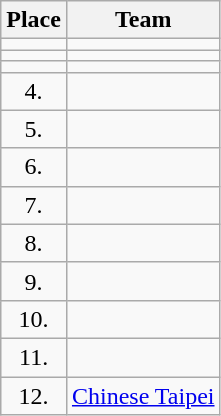<table class="wikitable" style="text-align: center;">
<tr>
<th>Place</th>
<th>Team</th>
</tr>
<tr>
<td></td>
<td style="text-align:left;"></td>
</tr>
<tr>
<td></td>
<td style="text-align:left;"></td>
</tr>
<tr>
<td></td>
<td style="text-align:left;"></td>
</tr>
<tr>
<td>4.</td>
<td style="text-align:left;"></td>
</tr>
<tr>
<td>5.</td>
<td style="text-align:left;"></td>
</tr>
<tr>
<td>6.</td>
<td style="text-align:left;"></td>
</tr>
<tr>
<td>7.</td>
<td style="text-align:left;"></td>
</tr>
<tr>
<td>8.</td>
<td style="text-align:left;"></td>
</tr>
<tr>
<td>9.</td>
<td style="text-align:left;"></td>
</tr>
<tr>
<td>10.</td>
<td style="text-align:left;"></td>
</tr>
<tr>
<td>11.</td>
<td style="text-align:left;"></td>
</tr>
<tr>
<td>12.</td>
<td style="text-align:left;"> <a href='#'>Chinese Taipei</a></td>
</tr>
</table>
